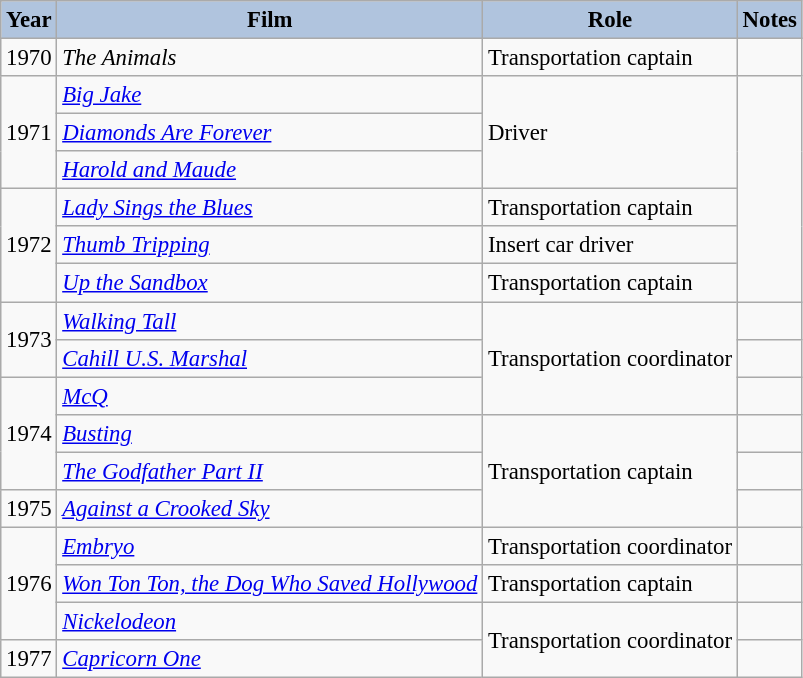<table class="wikitable" style="font-size:95%;">
<tr>
<th style="background:#B0C4DE;">Year</th>
<th style="background:#B0C4DE;">Film</th>
<th style="background:#B0C4DE;">Role</th>
<th style="background:#B0C4DE;">Notes</th>
</tr>
<tr>
<td>1970</td>
<td><em>The Animals</em></td>
<td>Transportation captain</td>
<td></td>
</tr>
<tr>
<td rowspan=3>1971</td>
<td><em><a href='#'>Big Jake</a></em></td>
<td rowspan=3>Driver</td>
<td rowspan=6><small></small></td>
</tr>
<tr>
<td><em><a href='#'>Diamonds Are Forever</a></em></td>
</tr>
<tr>
<td><em><a href='#'>Harold and Maude</a></em></td>
</tr>
<tr>
<td rowspan=3>1972</td>
<td><em><a href='#'>Lady Sings the Blues</a></em></td>
<td>Transportation captain</td>
</tr>
<tr>
<td><em><a href='#'>Thumb Tripping</a></em></td>
<td>Insert car driver</td>
</tr>
<tr>
<td><em><a href='#'>Up the Sandbox</a></em></td>
<td>Transportation captain</td>
</tr>
<tr>
<td rowspan=2>1973</td>
<td><em><a href='#'>Walking Tall</a></em></td>
<td rowspan=3>Transportation coordinator</td>
<td></td>
</tr>
<tr>
<td><em><a href='#'>Cahill U.S. Marshal</a></em></td>
<td></td>
</tr>
<tr>
<td rowspan=3>1974</td>
<td><em><a href='#'>McQ</a></em></td>
<td></td>
</tr>
<tr>
<td><em><a href='#'>Busting</a></em></td>
<td rowspan=3>Transportation captain</td>
</tr>
<tr>
<td><em><a href='#'>The Godfather Part II</a></em></td>
<td><small></small></td>
</tr>
<tr>
<td>1975</td>
<td><em><a href='#'>Against a Crooked Sky</a></em></td>
<td></td>
</tr>
<tr>
<td rowspan=3>1976</td>
<td><em><a href='#'>Embryo</a></em></td>
<td>Transportation coordinator</td>
<td></td>
</tr>
<tr>
<td><em><a href='#'>Won Ton Ton, the Dog Who Saved Hollywood</a></em></td>
<td>Transportation captain</td>
<td></td>
</tr>
<tr>
<td><em><a href='#'>Nickelodeon</a></em></td>
<td rowspan=2>Transportation coordinator</td>
<td></td>
</tr>
<tr>
<td>1977</td>
<td><em><a href='#'>Capricorn One</a></em></td>
<td></td>
</tr>
</table>
